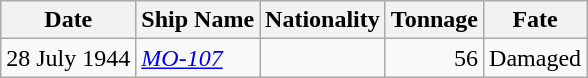<table class="wikitable sortable">
<tr>
<th>Date</th>
<th>Ship Name</th>
<th>Nationality</th>
<th>Tonnage</th>
<th>Fate</th>
</tr>
<tr>
<td align="right">28 July 1944</td>
<td align="left"><a href='#'><em>MO-107</em></a></td>
<td align="left"></td>
<td align="right">56</td>
<td align="left">Damaged</td>
</tr>
</table>
